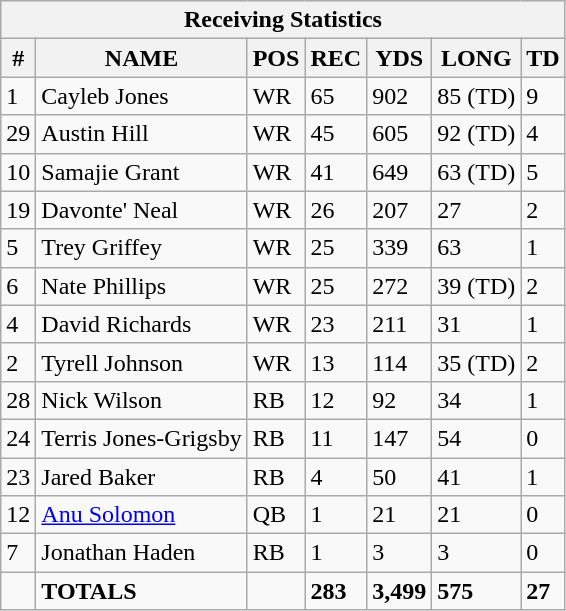<table class="wikitable sortable collapsible collapsed">
<tr>
<th colspan="7">Receiving Statistics</th>
</tr>
<tr>
<th>#</th>
<th>NAME</th>
<th>POS</th>
<th>REC</th>
<th>YDS</th>
<th>LONG</th>
<th>TD</th>
</tr>
<tr>
<td>1</td>
<td>Cayleb Jones</td>
<td>WR</td>
<td>65</td>
<td>902</td>
<td>85 (TD)</td>
<td>9</td>
</tr>
<tr>
<td>29</td>
<td>Austin Hill</td>
<td>WR</td>
<td>45</td>
<td>605</td>
<td>92 (TD)</td>
<td>4</td>
</tr>
<tr>
<td>10</td>
<td>Samajie Grant</td>
<td>WR</td>
<td>41</td>
<td>649</td>
<td>63 (TD)</td>
<td>5</td>
</tr>
<tr>
<td>19</td>
<td>Davonte' Neal</td>
<td>WR</td>
<td>26</td>
<td>207</td>
<td>27</td>
<td>2</td>
</tr>
<tr>
<td>5</td>
<td>Trey Griffey</td>
<td>WR</td>
<td>25</td>
<td>339</td>
<td>63</td>
<td>1</td>
</tr>
<tr>
<td>6</td>
<td>Nate Phillips</td>
<td>WR</td>
<td>25</td>
<td>272</td>
<td>39 (TD)</td>
<td>2</td>
</tr>
<tr>
<td>4</td>
<td>David Richards</td>
<td>WR</td>
<td>23</td>
<td>211</td>
<td>31</td>
<td>1</td>
</tr>
<tr>
<td>2</td>
<td>Tyrell Johnson</td>
<td>WR</td>
<td>13</td>
<td>114</td>
<td>35 (TD)</td>
<td>2</td>
</tr>
<tr>
<td>28</td>
<td>Nick Wilson</td>
<td>RB</td>
<td>12</td>
<td>92</td>
<td>34</td>
<td>1</td>
</tr>
<tr>
<td>24</td>
<td>Terris Jones-Grigsby</td>
<td>RB</td>
<td>11</td>
<td>147</td>
<td>54</td>
<td>0</td>
</tr>
<tr>
<td>23</td>
<td>Jared Baker</td>
<td>RB</td>
<td>4</td>
<td>50</td>
<td>41</td>
<td>1</td>
</tr>
<tr>
<td>12</td>
<td><a href='#'>Anu Solomon</a></td>
<td>QB</td>
<td>1</td>
<td>21</td>
<td>21</td>
<td>0</td>
</tr>
<tr>
<td>7</td>
<td>Jonathan Haden</td>
<td>RB</td>
<td>1</td>
<td>3</td>
<td>3</td>
<td>0</td>
</tr>
<tr>
<td></td>
<td><strong>TOTALS</strong></td>
<td></td>
<td><strong>283</strong></td>
<td><strong>3,499</strong></td>
<td><strong>575</strong></td>
<td><strong>27</strong></td>
</tr>
</table>
